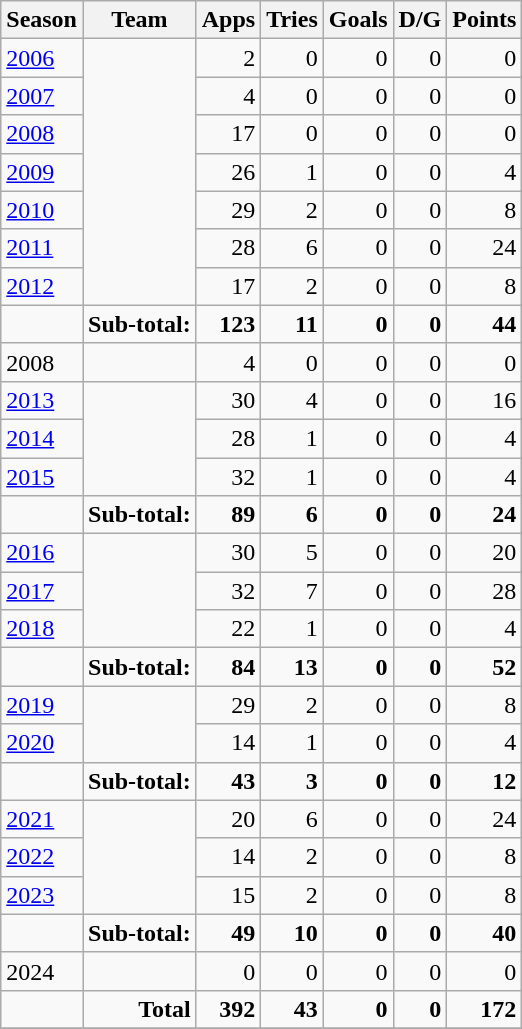<table class="wikitable">
<tr>
<th>Season</th>
<th>Team</th>
<th>Apps</th>
<th>Tries</th>
<th>Goals</th>
<th>D/G</th>
<th>Points</th>
</tr>
<tr>
<td align=left><a href='#'>2006</a></td>
<td align=left rowspan="7"></td>
<td align=right>2</td>
<td align=right>0</td>
<td align=right>0</td>
<td align=right>0</td>
<td align=right>0</td>
</tr>
<tr>
<td align=left><a href='#'>2007</a></td>
<td align=right>4</td>
<td align=right>0</td>
<td align=right>0</td>
<td align=right>0</td>
<td align=right>0</td>
</tr>
<tr>
<td align=left><a href='#'>2008</a></td>
<td align=right>17</td>
<td align=right>0</td>
<td align=right>0</td>
<td align=right>0</td>
<td align=right>0</td>
</tr>
<tr>
<td align=left><a href='#'>2009</a></td>
<td align=right>26</td>
<td align=right>1</td>
<td align=right>0</td>
<td align=right>0</td>
<td align=right>4</td>
</tr>
<tr>
<td align=left><a href='#'>2010</a></td>
<td align=right>29</td>
<td align=right>2</td>
<td align=right>0</td>
<td align=right>0</td>
<td align=right>8</td>
</tr>
<tr>
<td align=left><a href='#'>2011</a></td>
<td align=right>28</td>
<td align=right>6</td>
<td align=right>0</td>
<td align=right>0</td>
<td align=right>24</td>
</tr>
<tr>
<td align=left><a href='#'>2012</a></td>
<td align=right>17</td>
<td align=right>2</td>
<td align=right>0</td>
<td align=right>0</td>
<td align=right>8</td>
</tr>
<tr>
<td></td>
<td align=right><strong>Sub-total:</strong></td>
<td align=right><strong>123</strong></td>
<td align=right><strong>11</strong></td>
<td align=right><strong>0</strong></td>
<td align=right><strong>0</strong></td>
<td align=right><strong>44</strong></td>
</tr>
<tr>
<td align=left>2008</td>
<td align=left></td>
<td align=right>4</td>
<td align=right>0</td>
<td align=right>0</td>
<td align=right>0</td>
<td align=right>0</td>
</tr>
<tr>
<td align=left><a href='#'>2013</a></td>
<td align=left rowspan="3"></td>
<td align=right>30</td>
<td align=right>4</td>
<td align=right>0</td>
<td align=right>0</td>
<td align=right>16</td>
</tr>
<tr>
<td align=left><a href='#'>2014</a></td>
<td align=right>28</td>
<td align=right>1</td>
<td align=right>0</td>
<td align=right>0</td>
<td align=right>4</td>
</tr>
<tr>
<td align=left><a href='#'>2015</a></td>
<td align=right>32</td>
<td align=right>1</td>
<td align=right>0</td>
<td align=right>0</td>
<td align=right>4</td>
</tr>
<tr>
<td></td>
<td align=right><strong>Sub-total:</strong></td>
<td align=right><strong>89</strong></td>
<td align=right><strong>6</strong></td>
<td align=right><strong>0</strong></td>
<td align=right><strong>0</strong></td>
<td align=right><strong>24</strong></td>
</tr>
<tr>
<td align=left><a href='#'>2016</a></td>
<td align=left rowspan="3"></td>
<td align=right>30</td>
<td align=right>5</td>
<td align=right>0</td>
<td align=right>0</td>
<td align=right>20</td>
</tr>
<tr>
<td align=left><a href='#'>2017</a></td>
<td align=right>32</td>
<td align=right>7</td>
<td align=right>0</td>
<td align=right>0</td>
<td align=right>28</td>
</tr>
<tr>
<td align=left><a href='#'>2018</a></td>
<td align=right>22</td>
<td align=right>1</td>
<td align=right>0</td>
<td align=right>0</td>
<td align=right>4</td>
</tr>
<tr>
<td></td>
<td align=right><strong>Sub-total:</strong></td>
<td align=right><strong>84</strong></td>
<td align=right><strong>13</strong></td>
<td align=right><strong>0</strong></td>
<td align=right><strong>0</strong></td>
<td align=right><strong>52</strong></td>
</tr>
<tr>
<td align=left><a href='#'>2019</a></td>
<td align=left rowspan="2"></td>
<td align=right>29</td>
<td align=right>2</td>
<td align=right>0</td>
<td align=right>0</td>
<td align=right>8</td>
</tr>
<tr>
<td align=left><a href='#'>2020</a></td>
<td align=right>14</td>
<td align=right>1</td>
<td align=right>0</td>
<td align=right>0</td>
<td align=right>4</td>
</tr>
<tr>
<td></td>
<td align=right><strong>Sub-total:</strong></td>
<td align=right><strong>43</strong></td>
<td align=right><strong>3</strong></td>
<td align=right><strong>0</strong></td>
<td align=right><strong>0</strong></td>
<td align=right><strong>12</strong></td>
</tr>
<tr>
<td align=left><a href='#'>2021</a></td>
<td align=left rowspan="3"></td>
<td align=right>20</td>
<td align=right>6</td>
<td align=right>0</td>
<td align=right>0</td>
<td align=right>24</td>
</tr>
<tr>
<td align=left><a href='#'>2022</a></td>
<td align=right>14</td>
<td align=right>2</td>
<td align=right>0</td>
<td align=right>0</td>
<td align=right>8</td>
</tr>
<tr>
<td align=left><a href='#'>2023</a></td>
<td align=right>15</td>
<td align=right>2</td>
<td align=right>0</td>
<td align=right>0</td>
<td align=right>8</td>
</tr>
<tr>
<td></td>
<td align=right><strong>Sub-total:</strong></td>
<td align=right><strong>49</strong></td>
<td align=right><strong>10</strong></td>
<td align=right><strong>0</strong></td>
<td align=right><strong>0</strong></td>
<td align=right><strong>40</strong></td>
</tr>
<tr>
<td align=left>2024</td>
<td align=left rowspan="1"></td>
<td align=right>0</td>
<td align=right>0</td>
<td align=right>0</td>
<td align=right>0</td>
<td align=right>0</td>
</tr>
<tr>
<td></td>
<td align=right><strong>Total</strong></td>
<td align=right><strong>392</strong></td>
<td align=right><strong>43</strong></td>
<td align=right><strong>0</strong></td>
<td align=right><strong>0</strong></td>
<td align=right><strong>172</strong></td>
</tr>
<tr>
</tr>
</table>
